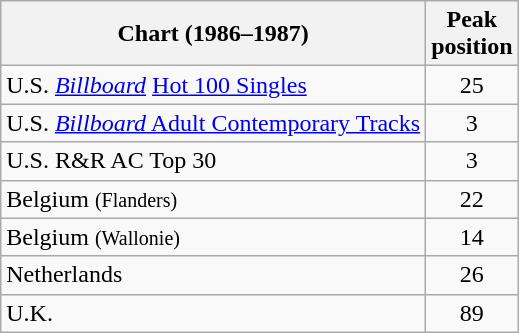<table class="wikitable">
<tr>
<th align="left">Chart (1986–1987)</th>
<th align="left">Peak<br>position</th>
</tr>
<tr>
<td align="left">U.S. <em><a href='#'>Billboard</a></em> <a href='#'>Hot 100 Singles</a></td>
<td align="center">25</td>
</tr>
<tr>
<td align="left">U.S. <a href='#'><em>Billboard</em> Adult Contemporary Tracks</a></td>
<td align="center">3</td>
</tr>
<tr>
<td align="left">U.S. R&R AC Top 30</td>
<td align="center">3</td>
</tr>
<tr>
<td align="left">Belgium <small>(Flanders)</small></td>
<td align="center">22</td>
</tr>
<tr>
<td align="left">Belgium <small>(Wallonie)</small></td>
<td align="center">14</td>
</tr>
<tr>
<td align="left">Netherlands</td>
<td align="center">26</td>
</tr>
<tr>
<td align="left">U.K.</td>
<td align="center">89</td>
</tr>
</table>
